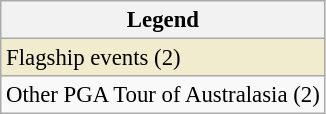<table class="wikitable" style="font-size:95%">
<tr>
<th>Legend</th>
</tr>
<tr style="background:#f2ecce;">
<td>Flagship events (2)</td>
</tr>
<tr>
<td>Other PGA Tour of Australasia (2)</td>
</tr>
</table>
